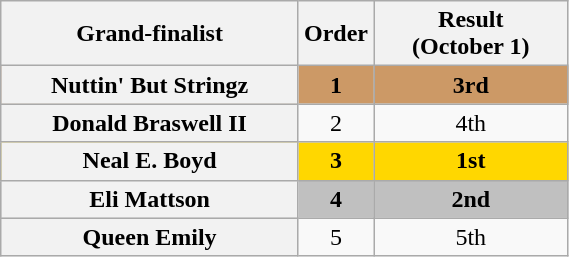<table class="wikitable sortable plainrowheaders" style="text-align:center" width="30%;">
<tr>
<th class="unsortable" style="width:17em;">Grand-finalist</th>
<th data-sort-type="number" style="width:1em;">Order</th>
<th data-sort-type="number" style="width:10em;">Result <br> (October 1)</th>
</tr>
<tr style="background:#c96;">
<th scope="row"><strong>Nuttin' But Stringz</strong></th>
<td><strong>1</strong></td>
<td><strong>3rd</strong></td>
</tr>
<tr>
<th scope="row">Donald Braswell II</th>
<td>2</td>
<td>4th</td>
</tr>
<tr style="background:gold;">
<th scope="row"><strong>Neal E. Boyd</strong></th>
<td><strong>3</strong></td>
<td><strong>1st</strong></td>
</tr>
<tr style="background:silver;">
<th scope="row"><strong>Eli Mattson</strong></th>
<td><strong>4</strong></td>
<td><strong>2nd</strong></td>
</tr>
<tr>
<th scope="row">Queen Emily</th>
<td>5</td>
<td>5th</td>
</tr>
</table>
